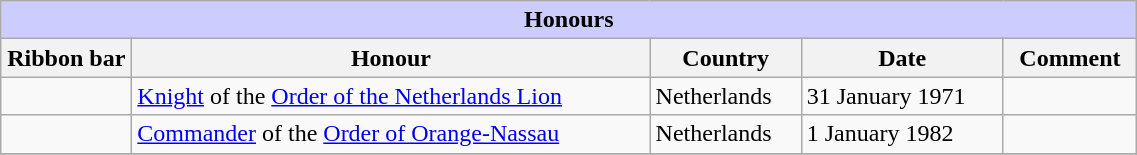<table class="wikitable" style="width:60%;">
<tr style="background:#ccf; text-align:center;">
<td colspan=5><strong>Honours</strong></td>
</tr>
<tr>
<th style="width:80px;">Ribbon bar</th>
<th>Honour</th>
<th>Country</th>
<th>Date</th>
<th>Comment</th>
</tr>
<tr>
<td></td>
<td><a href='#'>Knight</a> of the <a href='#'>Order of the Netherlands Lion</a></td>
<td>Netherlands</td>
<td>31 January 1971</td>
<td></td>
</tr>
<tr>
<td></td>
<td><a href='#'>Commander</a> of the <a href='#'>Order of Orange-Nassau</a></td>
<td>Netherlands</td>
<td>1 January 1982</td>
<td></td>
</tr>
<tr>
</tr>
</table>
